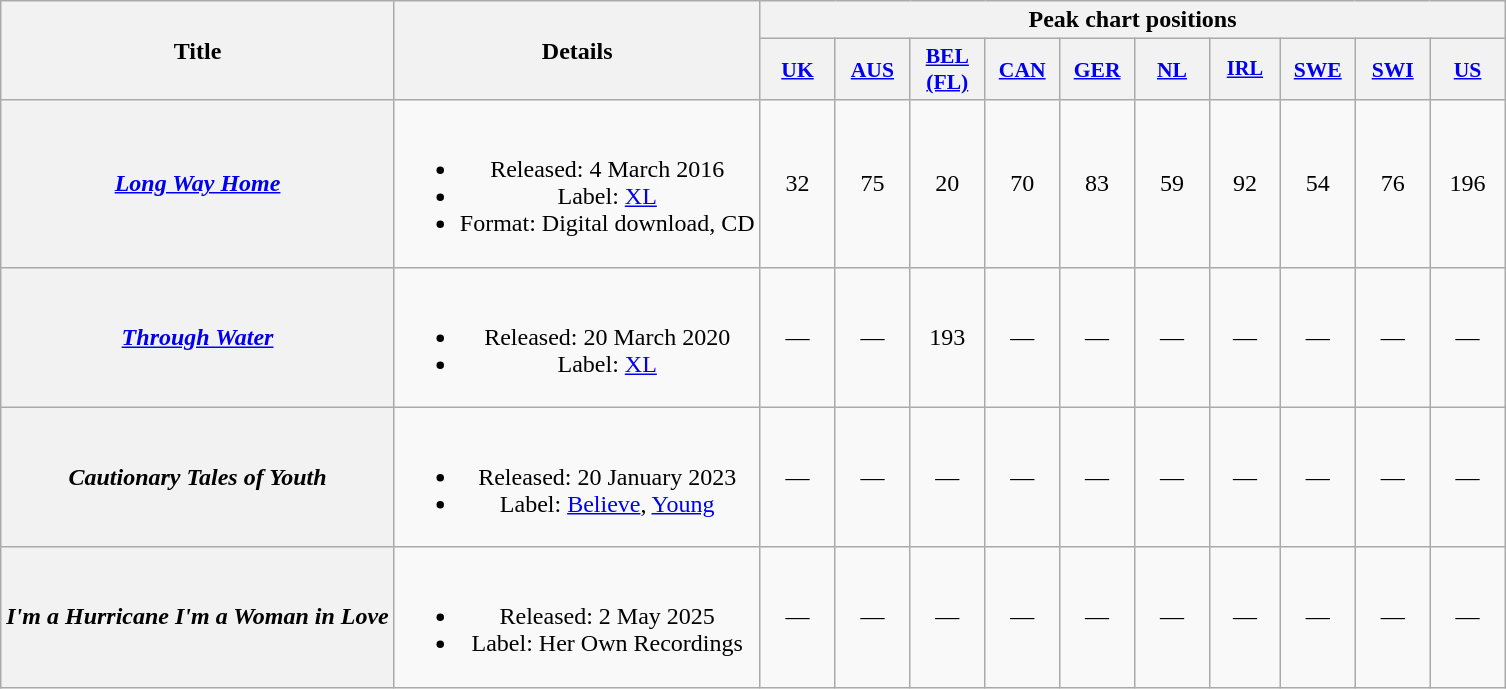<table class="wikitable plainrowheaders" style="text-align:center;">
<tr>
<th scope="col" rowspan="2">Title</th>
<th scope="col" rowspan="2">Details</th>
<th scope="col" colspan="10">Peak chart positions</th>
</tr>
<tr>
<th scope="col" style="width:3em;font-size:90%;"><a href='#'>UK</a><br></th>
<th scope="col" style="width:3em;font-size:90%;"><a href='#'>AUS</a><br></th>
<th scope="col" style="width:3em;font-size:90%;"><a href='#'>BEL<br>(FL)</a><br></th>
<th scope="col" style="width:3em;font-size:90%;"><a href='#'>CAN</a><br></th>
<th scope="col" style="width:3em;font-size:90%;"><a href='#'>GER</a></th>
<th scope="col" style="width:3em;font-size:90%;"><a href='#'>NL</a><br></th>
<th style="width:3em;font-size:85%"><a href='#'>IRL</a><br></th>
<th scope="col" style="width:3em;font-size:90%;"><a href='#'>SWE</a><br></th>
<th scope="col" style="width:3em;font-size:90%;"><a href='#'>SWI</a><br></th>
<th scope="col" style="width:3em;font-size:90%;"><a href='#'>US</a><br></th>
</tr>
<tr>
<th scope="row"><em><a href='#'>Long Way Home</a></em></th>
<td><br><ul><li>Released: 4 March 2016</li><li>Label: <a href='#'>XL</a></li><li>Format: Digital download, CD</li></ul></td>
<td>32</td>
<td>75</td>
<td>20</td>
<td>70</td>
<td>83</td>
<td>59</td>
<td>92</td>
<td>54</td>
<td>76</td>
<td>196</td>
</tr>
<tr>
<th scope="row"><em><a href='#'>Through Water</a></em></th>
<td><br><ul><li>Released: 20 March 2020</li><li>Label: <a href='#'>XL</a></li></ul></td>
<td>—</td>
<td>—</td>
<td>193</td>
<td>—</td>
<td>—</td>
<td>—</td>
<td>—</td>
<td>—</td>
<td>—</td>
<td>—</td>
</tr>
<tr>
<th scope="row"><em>Cautionary Tales of Youth</em></th>
<td><br><ul><li>Released: 20 January 2023</li><li>Label: <a href='#'>Believe</a>, <a href='#'>Young</a></li></ul></td>
<td>—</td>
<td>—</td>
<td>—</td>
<td>—</td>
<td>—</td>
<td>—</td>
<td>—</td>
<td>—</td>
<td>—</td>
<td>—</td>
</tr>
<tr>
<th scope="row"><em>I'm a Hurricane I'm a Woman in Love</em></th>
<td><br><ul><li>Released: 2 May 2025</li><li>Label: Her Own Recordings</li></ul></td>
<td>—</td>
<td>—</td>
<td>—</td>
<td>—</td>
<td>—</td>
<td>—</td>
<td>—</td>
<td>—</td>
<td>—</td>
<td>—</td>
</tr>
</table>
